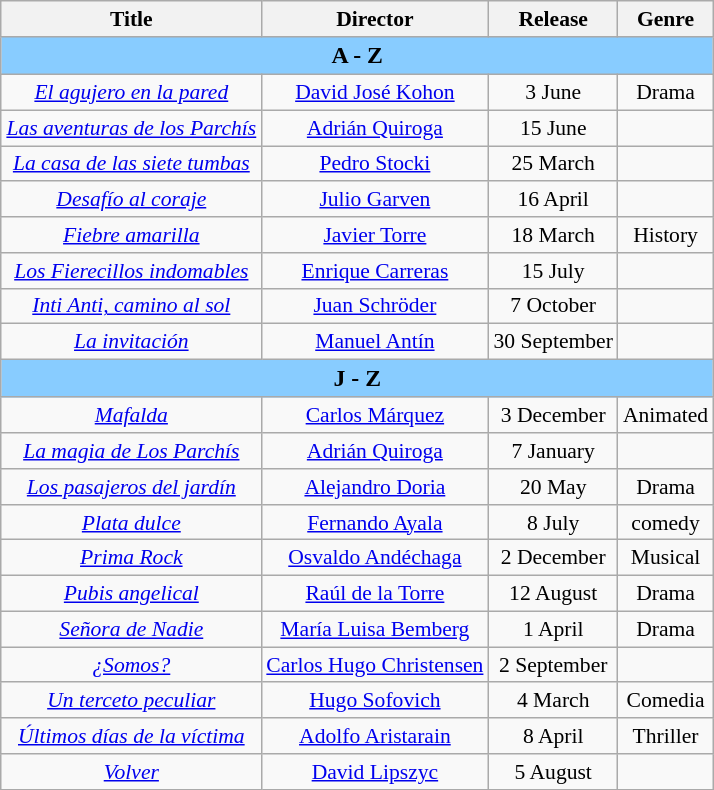<table class="wikitable" style="margin:1em 0 1em 1em; text-align: center; font-size: 90%;">
<tr>
<th scope="col">Title</th>
<th scope="col">Director</th>
<th scope="col">Release</th>
<th scope="col">Genre</th>
</tr>
<tr>
<th colspan="4" style="background-color:#88ccff; font-size:110%;"><strong>A  -  Z</strong></th>
</tr>
<tr>
<td><em><a href='#'>El agujero en la pared</a></em></td>
<td><a href='#'>David José Kohon</a></td>
<td>3 June</td>
<td>Drama</td>
</tr>
<tr>
<td><em><a href='#'>Las aventuras de los Parchís</a></em></td>
<td><a href='#'>Adrián Quiroga</a></td>
<td>15 June</td>
<td></td>
</tr>
<tr>
<td><em><a href='#'>La casa de las siete tumbas</a></em></td>
<td><a href='#'>Pedro Stocki</a></td>
<td>25 March</td>
<td></td>
</tr>
<tr>
<td><em><a href='#'>Desafío al coraje</a></em></td>
<td><a href='#'>Julio Garven</a></td>
<td>16 April</td>
<td></td>
</tr>
<tr>
<td><em><a href='#'>Fiebre amarilla</a></em></td>
<td><a href='#'>Javier Torre</a></td>
<td>18 March</td>
<td>History</td>
</tr>
<tr>
<td><em><a href='#'>Los Fierecillos indomables</a></em></td>
<td><a href='#'>Enrique Carreras</a></td>
<td>15 July</td>
<td></td>
</tr>
<tr>
<td><em><a href='#'>Inti Anti, camino al sol</a></em></td>
<td><a href='#'>Juan Schröder</a></td>
<td>7 October</td>
<td></td>
</tr>
<tr>
<td><em><a href='#'>La invitación</a></em></td>
<td><a href='#'>Manuel Antín</a></td>
<td>30 September</td>
<td></td>
</tr>
<tr>
<th colspan="4" style="background-color:#88ccff; font-size:110%;"><strong>J  -  Z</strong></th>
</tr>
<tr>
<td><em><a href='#'>Mafalda</a></em></td>
<td><a href='#'>Carlos Márquez</a></td>
<td>3 December</td>
<td>Animated</td>
</tr>
<tr>
<td><em><a href='#'>La magia de Los Parchís</a></em></td>
<td><a href='#'>Adrián Quiroga</a></td>
<td>7 January</td>
<td></td>
</tr>
<tr>
<td><em><a href='#'>Los pasajeros del jardín</a></em></td>
<td><a href='#'>Alejandro Doria</a></td>
<td>20 May</td>
<td>Drama</td>
</tr>
<tr>
<td><em><a href='#'>Plata dulce</a></em></td>
<td><a href='#'>Fernando Ayala</a></td>
<td>8 July</td>
<td>comedy</td>
</tr>
<tr>
<td><em><a href='#'>Prima Rock</a></em></td>
<td><a href='#'>Osvaldo Andéchaga</a></td>
<td>2 December</td>
<td>Musical</td>
</tr>
<tr>
<td><em> <a href='#'>Pubis angelical</a></em></td>
<td><a href='#'>Raúl de la Torre</a></td>
<td>12 August</td>
<td>Drama</td>
</tr>
<tr>
<td><em><a href='#'>Señora de Nadie</a></em></td>
<td><a href='#'>María Luisa Bemberg</a></td>
<td>1 April</td>
<td>Drama</td>
</tr>
<tr>
<td><em><a href='#'>¿Somos?</a></em></td>
<td><a href='#'>Carlos Hugo Christensen</a></td>
<td>2 September</td>
<td></td>
</tr>
<tr>
<td><em><a href='#'>Un terceto peculiar</a></em></td>
<td><a href='#'>Hugo Sofovich</a></td>
<td>4 March</td>
<td>Comedia</td>
</tr>
<tr>
<td><em><a href='#'>Últimos días de la víctima</a></em></td>
<td><a href='#'>Adolfo Aristarain</a></td>
<td>8 April</td>
<td>Thriller</td>
</tr>
<tr>
<td><em><a href='#'>Volver</a></em></td>
<td><a href='#'>David Lipszyc</a></td>
<td>5 August</td>
<td></td>
</tr>
</table>
